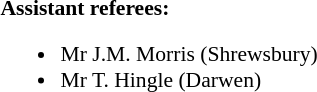<table style="width:100%; font-size:90%;">
<tr>
<td><br><strong>Assistant referees:</strong><ul><li>Mr J.M. Morris (Shrewsbury)</li><li>Mr T. Hingle (Darwen)</li></ul></td>
</tr>
</table>
